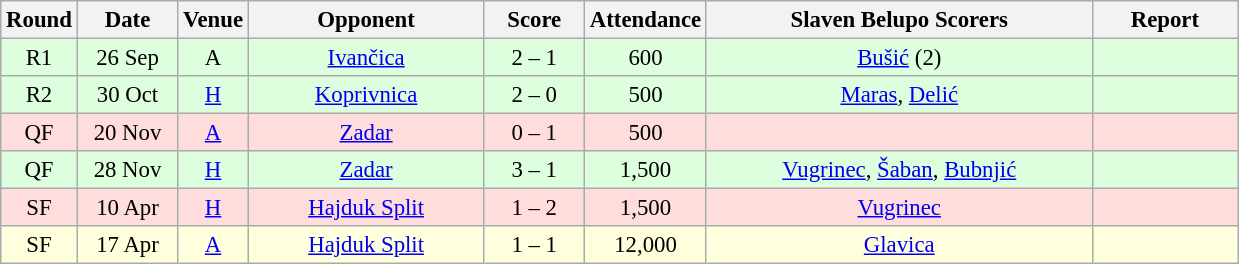<table class="wikitable sortable" style="text-align: center; font-size:95%;">
<tr>
<th width="30">Round</th>
<th width="60">Date</th>
<th width="20">Venue</th>
<th width="150">Opponent</th>
<th width="60">Score</th>
<th width="40">Attendance</th>
<th width="250">Slaven Belupo Scorers</th>
<th width="90" class="unsortable">Report</th>
</tr>
<tr bgcolor="#ddffdd">
<td>R1</td>
<td>26 Sep</td>
<td>A</td>
<td><a href='#'>Ivančica</a></td>
<td>2 – 1</td>
<td>600</td>
<td><a href='#'>Bušić</a> (2)</td>
<td></td>
</tr>
<tr bgcolor="#ddffdd">
<td>R2</td>
<td>30 Oct</td>
<td><a href='#'>H</a></td>
<td><a href='#'>Koprivnica</a></td>
<td>2 – 0 </td>
<td>500</td>
<td><a href='#'>Maras</a>, <a href='#'>Delić</a></td>
<td></td>
</tr>
<tr bgcolor="#ffdddd">
<td>QF</td>
<td>20 Nov</td>
<td><a href='#'>A</a></td>
<td><a href='#'>Zadar</a></td>
<td>0 – 1</td>
<td>500</td>
<td></td>
<td></td>
</tr>
<tr bgcolor="#ddffdd">
<td>QF</td>
<td>28 Nov</td>
<td><a href='#'>H</a></td>
<td><a href='#'>Zadar</a></td>
<td>3 – 1</td>
<td>1,500</td>
<td><a href='#'>Vugrinec</a>, <a href='#'>Šaban</a>, <a href='#'>Bubnjić</a></td>
<td></td>
</tr>
<tr bgcolor="#ffdddd">
<td>SF</td>
<td>10 Apr</td>
<td><a href='#'>H</a></td>
<td><a href='#'>Hajduk Split</a></td>
<td>1 – 2</td>
<td>1,500</td>
<td><a href='#'>Vugrinec</a></td>
<td></td>
</tr>
<tr bgcolor="#ffffdd">
<td>SF</td>
<td>17 Apr</td>
<td><a href='#'>A</a></td>
<td><a href='#'>Hajduk Split</a></td>
<td>1 – 1</td>
<td>12,000</td>
<td><a href='#'>Glavica</a></td>
<td></td>
</tr>
</table>
